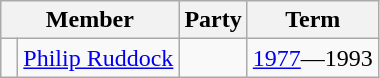<table class="wikitable">
<tr>
<th colspan="2">Member</th>
<th>Party</th>
<th>Term</th>
</tr>
<tr>
<td> </td>
<td><a href='#'>Philip Ruddock</a></td>
<td></td>
<td><a href='#'>1977</a>—1993</td>
</tr>
</table>
